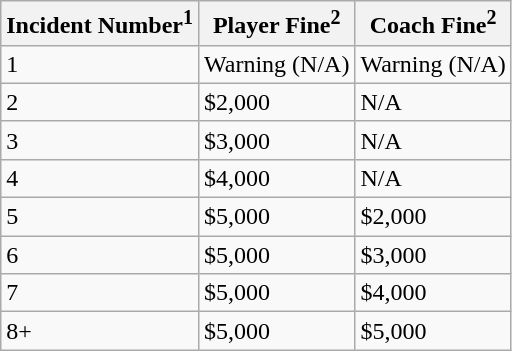<table class="wikitable sortable" style="border:0;">
<tr>
<th>Incident Number<sup>1</sup></th>
<th>Player Fine<sup>2</sup></th>
<th>Coach Fine<sup>2</sup></th>
</tr>
<tr>
<td>1</td>
<td>Warning (N/A)</td>
<td>Warning (N/A)</td>
</tr>
<tr>
<td>2</td>
<td>$2,000</td>
<td>N/A</td>
</tr>
<tr>
<td>3</td>
<td>$3,000</td>
<td>N/A</td>
</tr>
<tr>
<td>4</td>
<td>$4,000</td>
<td>N/A</td>
</tr>
<tr>
<td>5</td>
<td>$5,000</td>
<td>$2,000</td>
</tr>
<tr>
<td>6</td>
<td>$5,000</td>
<td>$3,000</td>
</tr>
<tr>
<td>7</td>
<td>$5,000</td>
<td>$4,000</td>
</tr>
<tr>
<td>8+</td>
<td>$5,000</td>
<td>$5,000</td>
</tr>
</table>
